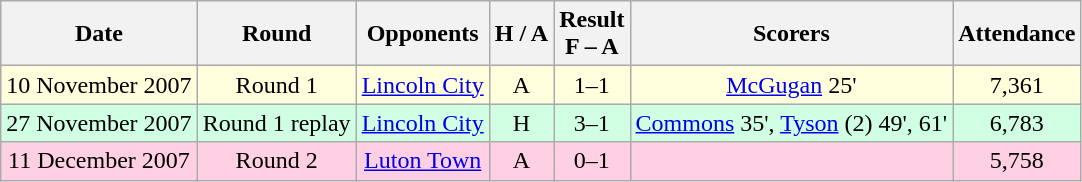<table class="wikitable" style="text-align:center;">
<tr>
<th>Date</th>
<th>Round</th>
<th>Opponents</th>
<th>H / A</th>
<th>Result<br>F – A</th>
<th>Scorers</th>
<th>Attendance</th>
</tr>
<tr bgcolor="#ffffdd">
<td>10 November 2007</td>
<td>Round 1</td>
<td><a href='#'>Lincoln City</a></td>
<td>A</td>
<td>1–1</td>
<td><a href='#'>McGugan</a> 25'</td>
<td>7,361</td>
</tr>
<tr bgcolor="#d0ffe3">
<td>27 November 2007</td>
<td>Round 1 replay</td>
<td><a href='#'>Lincoln City</a></td>
<td>H</td>
<td>3–1</td>
<td><a href='#'>Commons</a> 35', <a href='#'>Tyson</a> (2) 49', 61'</td>
<td>6,783</td>
</tr>
<tr bgcolor="#ffd0e3">
<td>11 December 2007</td>
<td>Round 2</td>
<td><a href='#'>Luton Town</a></td>
<td>A</td>
<td>0–1</td>
<td></td>
<td>5,758</td>
</tr>
</table>
